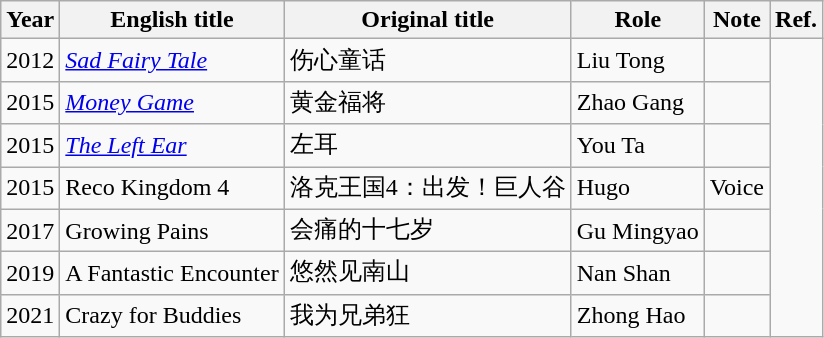<table class="wikitable">
<tr>
<th>Year</th>
<th>English title</th>
<th>Original title</th>
<th>Role</th>
<th>Note</th>
<th>Ref.</th>
</tr>
<tr>
<td>2012</td>
<td><em><a href='#'>Sad Fairy Tale</a></em></td>
<td>伤心童话</td>
<td>Liu Tong</td>
<td></td>
<td rowspan=7></td>
</tr>
<tr>
<td>2015</td>
<td><em><a href='#'>Money Game</a></em></td>
<td>黄金福将</td>
<td>Zhao Gang</td>
<td></td>
</tr>
<tr>
<td>2015</td>
<td><em><a href='#'>The Left Ear</a></em></td>
<td>左耳</td>
<td>You Ta</td>
<td></td>
</tr>
<tr>
<td>2015</td>
<td>Reco Kingdom 4</td>
<td>洛克王国4：出发！巨人谷</td>
<td>Hugo</td>
<td>Voice</td>
</tr>
<tr>
<td>2017</td>
<td>Growing Pains</td>
<td>会痛的十七岁</td>
<td>Gu Mingyao</td>
<td></td>
</tr>
<tr>
<td>2019</td>
<td>A Fantastic Encounter</td>
<td>悠然见南山</td>
<td>Nan Shan</td>
<td></td>
</tr>
<tr>
<td>2021</td>
<td>Crazy for Buddies</td>
<td>我为兄弟狂</td>
<td>Zhong Hao</td>
<td></td>
</tr>
</table>
